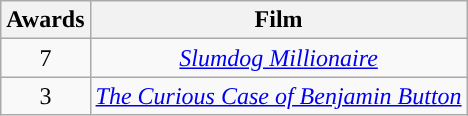<table class="wikitable" style="text-align:center;">
<tr>
<th style="background:">Awards</th>
<th style="background:">Film</th>
</tr>
<tr>
<td>7</td>
<td><em><a href='#'>Slumdog Millionaire</a></em></td>
</tr>
<tr>
<td>3</td>
<td><em><a href='#'>The Curious Case of Benjamin Button</a></em></td>
</tr>
</table>
